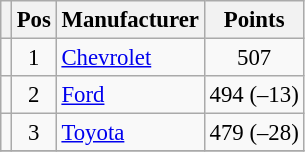<table class="wikitable" style="font-size: 95%">
<tr>
<th></th>
<th>Pos</th>
<th>Manufacturer</th>
<th>Points</th>
</tr>
<tr>
<td align="left"></td>
<td style="text-align:center;">1</td>
<td><a href='#'>Chevrolet</a></td>
<td style="text-align:center;">507</td>
</tr>
<tr>
<td align="left"></td>
<td style="text-align:center;">2</td>
<td><a href='#'>Ford</a></td>
<td style="text-align:center;">494 (–13)</td>
</tr>
<tr>
<td align="left"></td>
<td style="text-align:center;">3</td>
<td><a href='#'>Toyota</a></td>
<td style="text-align:center;">479 (–28)</td>
</tr>
<tr class="sortbottom">
</tr>
</table>
